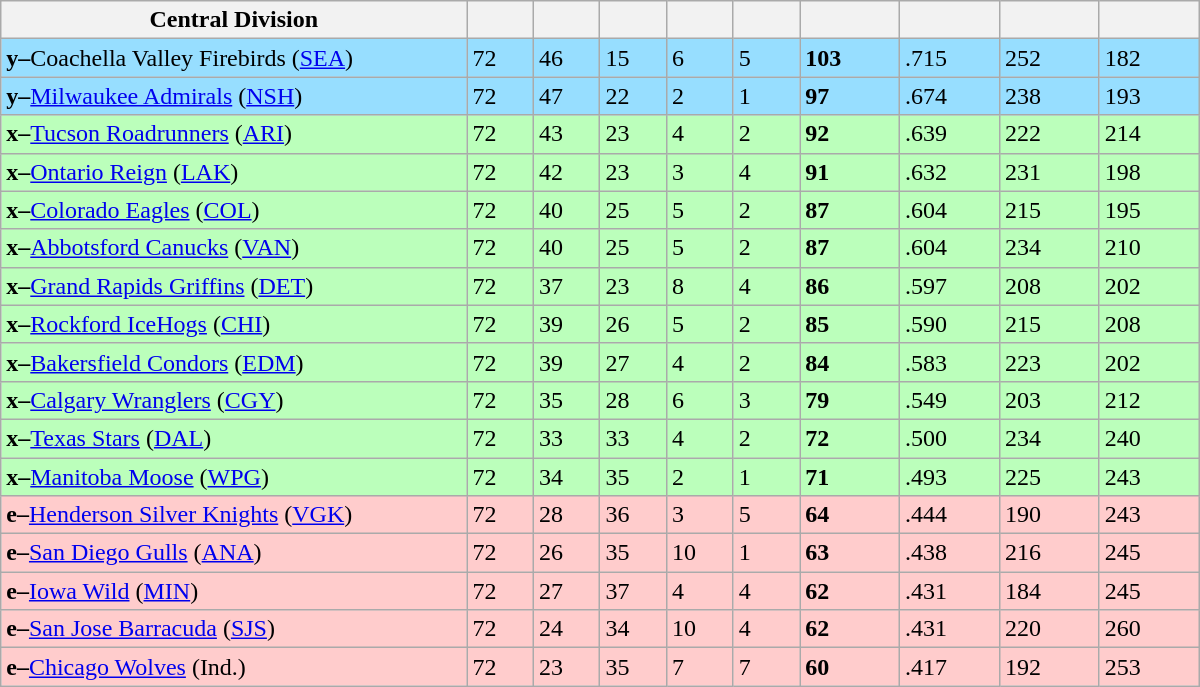<table class="wikitable" style="width:50em">
<tr 3>
<th width="35%">Central Division</th>
<th width="5%"></th>
<th width="5%"></th>
<th width="5%"></th>
<th width="5%"></th>
<th width="5%"></th>
<th width="7.5%"></th>
<th width="7.5%"></th>
<th width="7.5%"></th>
<th width="7.5%"></th>
</tr>
<tr bgcolor=#97DEFF>
<td><strong>y–</strong>Coachella Valley Firebirds (<a href='#'>SEA</a>)</td>
<td>72</td>
<td>46</td>
<td>15</td>
<td>6</td>
<td>5</td>
<td><strong>103</strong></td>
<td>.715</td>
<td>252</td>
<td>182</td>
</tr>
<tr bgcolor=#97DEFF>
<td><strong>y–</strong><a href='#'>Milwaukee Admirals</a> (<a href='#'>NSH</a>)</td>
<td>72</td>
<td>47</td>
<td>22</td>
<td>2</td>
<td>1</td>
<td><strong>97</strong></td>
<td>.674</td>
<td>238</td>
<td>193</td>
</tr>
<tr bgcolor=#bbffbb>
<td><strong>x–</strong><a href='#'>Tucson Roadrunners</a> (<a href='#'>ARI</a>)</td>
<td>72</td>
<td>43</td>
<td>23</td>
<td>4</td>
<td>2</td>
<td><strong>92</strong></td>
<td>.639</td>
<td>222</td>
<td>214</td>
</tr>
<tr bgcolor=#bbffbb>
<td><strong>x–</strong><a href='#'>Ontario Reign</a> (<a href='#'>LAK</a>)</td>
<td>72</td>
<td>42</td>
<td>23</td>
<td>3</td>
<td>4</td>
<td><strong>91</strong></td>
<td>.632</td>
<td>231</td>
<td>198</td>
</tr>
<tr bgcolor=#bbffbb>
<td><strong>x–</strong><a href='#'>Colorado Eagles</a> (<a href='#'>COL</a>)</td>
<td>72</td>
<td>40</td>
<td>25</td>
<td>5</td>
<td>2</td>
<td><strong>87</strong></td>
<td>.604</td>
<td>215</td>
<td>195</td>
</tr>
<tr bgcolor=#bbffbb>
<td><strong>x–</strong><a href='#'>Abbotsford Canucks</a> (<a href='#'>VAN</a>)</td>
<td>72</td>
<td>40</td>
<td>25</td>
<td>5</td>
<td>2</td>
<td><strong>87</strong></td>
<td>.604</td>
<td>234</td>
<td>210</td>
</tr>
<tr bgcolor=#bbffbb>
<td><strong>x–</strong><a href='#'>Grand Rapids Griffins</a> (<a href='#'>DET</a>)</td>
<td>72</td>
<td>37</td>
<td>23</td>
<td>8</td>
<td>4</td>
<td><strong>86</strong></td>
<td>.597</td>
<td>208</td>
<td>202</td>
</tr>
<tr bgcolor=#bbffbb>
<td><strong>x–</strong><a href='#'>Rockford IceHogs</a> (<a href='#'>CHI</a>)</td>
<td>72</td>
<td>39</td>
<td>26</td>
<td>5</td>
<td>2</td>
<td><strong>85</strong></td>
<td>.590</td>
<td>215</td>
<td>208</td>
</tr>
<tr bgcolor=#bbffbb>
<td><strong>x–</strong><a href='#'>Bakersfield Condors</a> (<a href='#'>EDM</a>)</td>
<td>72</td>
<td>39</td>
<td>27</td>
<td>4</td>
<td>2</td>
<td><strong>84</strong></td>
<td>.583</td>
<td>223</td>
<td>202</td>
</tr>
<tr bgcolor=#bbffbb>
<td><strong>x–</strong><a href='#'>Calgary Wranglers</a> (<a href='#'>CGY</a>)</td>
<td>72</td>
<td>35</td>
<td>28</td>
<td>6</td>
<td>3</td>
<td><strong>79</strong></td>
<td>.549</td>
<td>203</td>
<td>212</td>
</tr>
<tr bgcolor=#bbffbb>
<td><strong>x–</strong><a href='#'>Texas Stars</a> (<a href='#'>DAL</a>)</td>
<td>72</td>
<td>33</td>
<td>33</td>
<td>4</td>
<td>2</td>
<td><strong>72</strong></td>
<td>.500</td>
<td>234</td>
<td>240</td>
</tr>
<tr bgcolor=#bbffbb>
<td><strong>x–</strong><a href='#'>Manitoba Moose</a> (<a href='#'>WPG</a>)</td>
<td>72</td>
<td>34</td>
<td>35</td>
<td>2</td>
<td>1</td>
<td><strong>71</strong></td>
<td>.493</td>
<td>225</td>
<td>243</td>
</tr>
<tr bgcolor=#ffcccc>
<td><strong>e–</strong><a href='#'>Henderson Silver Knights</a> (<a href='#'>VGK</a>)</td>
<td>72</td>
<td>28</td>
<td>36</td>
<td>3</td>
<td>5</td>
<td><strong>64</strong></td>
<td>.444</td>
<td>190</td>
<td>243</td>
</tr>
<tr bgcolor=#ffcccc>
<td><strong>e–</strong><a href='#'>San Diego Gulls</a> (<a href='#'>ANA</a>)</td>
<td>72</td>
<td>26</td>
<td>35</td>
<td>10</td>
<td>1</td>
<td><strong>63</strong></td>
<td>.438</td>
<td>216</td>
<td>245</td>
</tr>
<tr bgcolor=#ffcccc>
<td><strong>e–</strong><a href='#'>Iowa Wild</a> (<a href='#'>MIN</a>)</td>
<td>72</td>
<td>27</td>
<td>37</td>
<td>4</td>
<td>4</td>
<td><strong>62</strong></td>
<td>.431</td>
<td>184</td>
<td>245</td>
</tr>
<tr bgcolor=#ffcccc>
<td><strong>e–</strong><a href='#'>San Jose Barracuda</a> (<a href='#'>SJS</a>)</td>
<td>72</td>
<td>24</td>
<td>34</td>
<td>10</td>
<td>4</td>
<td><strong>62</strong></td>
<td>.431</td>
<td>220</td>
<td>260</td>
</tr>
<tr bgcolor=#ffcccc>
<td><strong>e–</strong><a href='#'>Chicago Wolves</a> (Ind.)</td>
<td>72</td>
<td>23</td>
<td>35</td>
<td>7</td>
<td>7</td>
<td><strong>60</strong></td>
<td>.417</td>
<td>192</td>
<td>253</td>
</tr>
</table>
